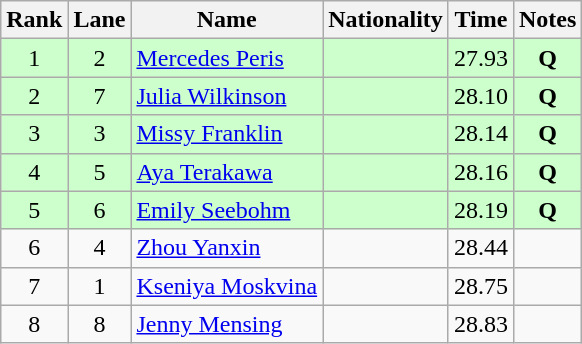<table class="wikitable sortable" style="text-align:center">
<tr>
<th>Rank</th>
<th>Lane</th>
<th>Name</th>
<th>Nationality</th>
<th>Time</th>
<th>Notes</th>
</tr>
<tr bgcolor=ccffcc>
<td>1</td>
<td>2</td>
<td align=left><a href='#'>Mercedes Peris</a></td>
<td align=left></td>
<td>27.93</td>
<td><strong>Q</strong></td>
</tr>
<tr bgcolor=ccffcc>
<td>2</td>
<td>7</td>
<td align=left><a href='#'>Julia Wilkinson</a></td>
<td align=left></td>
<td>28.10</td>
<td><strong>Q</strong></td>
</tr>
<tr bgcolor=ccffcc>
<td>3</td>
<td>3</td>
<td align=left><a href='#'>Missy Franklin</a></td>
<td align=left></td>
<td>28.14</td>
<td><strong>Q</strong></td>
</tr>
<tr bgcolor=ccffcc>
<td>4</td>
<td>5</td>
<td align=left><a href='#'>Aya Terakawa</a></td>
<td align=left></td>
<td>28.16</td>
<td><strong>Q</strong></td>
</tr>
<tr bgcolor=ccffcc>
<td>5</td>
<td>6</td>
<td align=left><a href='#'>Emily Seebohm</a></td>
<td align=left></td>
<td>28.19</td>
<td><strong>Q</strong></td>
</tr>
<tr>
<td>6</td>
<td>4</td>
<td align=left><a href='#'>Zhou Yanxin</a></td>
<td align=left></td>
<td>28.44</td>
<td></td>
</tr>
<tr>
<td>7</td>
<td>1</td>
<td align=left><a href='#'>Kseniya Moskvina</a></td>
<td align=left></td>
<td>28.75</td>
<td></td>
</tr>
<tr>
<td>8</td>
<td>8</td>
<td align=left><a href='#'>Jenny Mensing</a></td>
<td align=left></td>
<td>28.83</td>
<td></td>
</tr>
</table>
